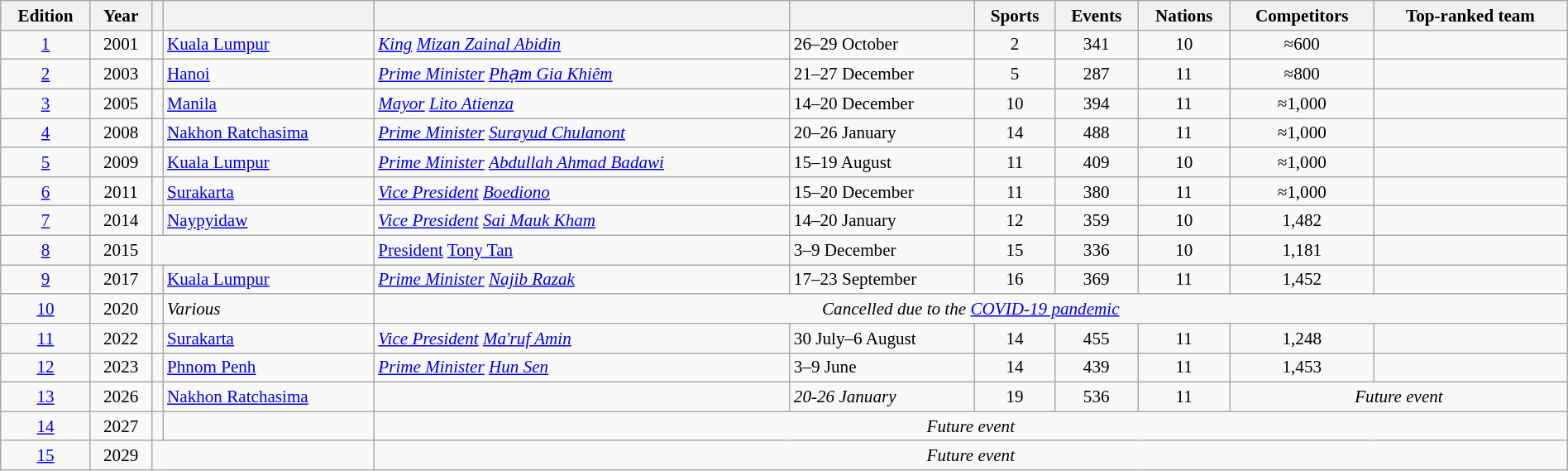<table class="wikitable sortable" style="text-align:center; font-size:88%; width:100%;">
<tr>
<th>Edition</th>
<th>Year</th>
<th></th>
<th></th>
<th></th>
<th></th>
<th>Sports</th>
<th>Events</th>
<th>Nations</th>
<th>Competitors</th>
<th>Top-ranked team</th>
</tr>
<tr>
<td><a href='#'>1</a></td>
<td>2001</td>
<td align=left></td>
<td align=left><a href='#'>Kuala Lumpur</a></td>
<td align=left><em><a href='#'>King</a></em> <em><a href='#'>Mizan Zainal Abidin</a></em></td>
<td align=left>26–29 October</td>
<td>2</td>
<td>341</td>
<td>10</td>
<td>≈600</td>
<td align=left></td>
</tr>
<tr>
<td><a href='#'>2</a></td>
<td>2003</td>
<td align=left></td>
<td align=left><a href='#'>Hanoi</a></td>
<td align=left><em><a href='#'>Prime Minister</a></em> <em><a href='#'>Phạm Gia Khiêm</a></em></td>
<td align=left>21–27 December</td>
<td>5</td>
<td>287</td>
<td>11</td>
<td>≈800</td>
<td align=left></td>
</tr>
<tr>
<td><a href='#'>3</a></td>
<td>2005</td>
<td align=left></td>
<td align=left><a href='#'>Manila</a></td>
<td align=left><em><a href='#'>Mayor</a></em> <em><a href='#'>Lito Atienza</a></em></td>
<td align=left>14–20 December</td>
<td>10</td>
<td>394</td>
<td>11</td>
<td>≈1,000</td>
<td align=left></td>
</tr>
<tr>
<td><a href='#'>4</a></td>
<td>2008</td>
<td align=left></td>
<td align=left><a href='#'>Nakhon Ratchasima</a></td>
<td align=left><em><a href='#'>Prime Minister</a></em> <em><a href='#'>Surayud Chulanont</a></em></td>
<td align=left>20–26 January</td>
<td>14</td>
<td>488</td>
<td>11</td>
<td>≈1,000</td>
<td align=left></td>
</tr>
<tr>
<td><a href='#'>5</a></td>
<td>2009</td>
<td align=left></td>
<td align=left><a href='#'>Kuala Lumpur</a></td>
<td align=left><em><a href='#'>Prime Minister</a></em> <em><a href='#'>Abdullah Ahmad Badawi</a></em></td>
<td align=left>15–19 August</td>
<td>11</td>
<td>409</td>
<td>10</td>
<td>≈1,000</td>
<td align=left></td>
</tr>
<tr>
<td><a href='#'>6</a></td>
<td>2011</td>
<td align=left></td>
<td align=left><a href='#'>Surakarta</a></td>
<td align=left><em><a href='#'>Vice President</a></em> <em><a href='#'>Boediono</a></em></td>
<td align=left>15–20 December</td>
<td>11</td>
<td>380</td>
<td>11</td>
<td>≈1,000</td>
<td align=left></td>
</tr>
<tr>
<td><a href='#'>7</a></td>
<td>2014</td>
<td align=left></td>
<td align=left><a href='#'>Naypyidaw</a></td>
<td align=left><em><a href='#'>Vice President</a></em> <em><a href='#'>Sai Mauk Kham</a></em></td>
<td align=left>14–20 January</td>
<td>12</td>
<td>359</td>
<td>10</td>
<td>1,482</td>
<td align=left></td>
</tr>
<tr>
<td><a href='#'>8</a></td>
<td>2015</td>
<td align=left colspan="2"></td>
<td align=left><a href='#'>President</a> <a href='#'>Tony Tan</a></td>
<td align=left>3–9 December</td>
<td>15</td>
<td>336</td>
<td>10</td>
<td>1,181</td>
<td align=left></td>
</tr>
<tr>
<td><a href='#'>9</a></td>
<td>2017</td>
<td align=left></td>
<td align=left><a href='#'>Kuala Lumpur</a></td>
<td align=left><em><a href='#'>Prime Minister</a></em> <em><a href='#'>Najib Razak</a></em></td>
<td align=left>17–23 September</td>
<td>16</td>
<td>369</td>
<td>11</td>
<td>1,452</td>
<td align=left></td>
</tr>
<tr>
<td><a href='#'>10</a></td>
<td>2020</td>
<td align=left></td>
<td align=left><em>Various</em></td>
<td colspan="7"><em>Cancelled due to the <a href='#'>COVID-19 pandemic</a></em></td>
</tr>
<tr>
<td><a href='#'>11</a></td>
<td>2022</td>
<td align=left></td>
<td align=left><a href='#'>Surakarta</a></td>
<td align=left><em><a href='#'>Vice President</a></em> <em><a href='#'>Ma'ruf Amin</a></em></td>
<td align=left>30 July–6 August</td>
<td>14</td>
<td>455</td>
<td>11</td>
<td>1,248</td>
<td align=left></td>
</tr>
<tr>
<td><a href='#'>12</a></td>
<td>2023</td>
<td align=left></td>
<td align=left><a href='#'>Phnom Penh</a></td>
<td align=left><em><a href='#'>Prime Minister</a></em> <em><a href='#'>Hun Sen</a></em></td>
<td align=left>3–9 June</td>
<td>14</td>
<td>439</td>
<td>11</td>
<td>1,453</td>
<td align=left></td>
</tr>
<tr>
<td><a href='#'>13</a></td>
<td>2026</td>
<td align=left></td>
<td align=left><a href='#'>Nakhon Ratchasima</a></td>
<td align=left></td>
<td align=left><em>20-26 January</em></td>
<td>19</td>
<td>536</td>
<td>11</td>
<td colspan=2 style="text-align:center"><em>Future event</em></td>
</tr>
<tr>
<td><a href='#'>14</a></td>
<td>2027</td>
<td align=left></td>
<td align=left></td>
<td colspan=7 style="text-align:center"><em>Future event</em></td>
</tr>
<tr>
<td><a href='#'>15</a></td>
<td>2029</td>
<td align=left colspan="2"><em></em></td>
<td colspan=7 style="text-align:center"><em>Future event</em></td>
</tr>
</table>
